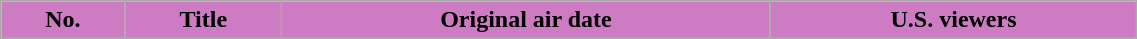<table class="wikitable plainrowheaders" width="60%">
<tr>
<th scope="col" style="background-color: #CD7BC2; color: #000">No.</th>
<th scope="col" style="background-color: #CD7BC2; color: #000">Title</th>
<th scope="col" style="background-color: #CD7BC2; color: #000">Original air date</th>
<th scope="col" style="background-color: #CD7BC2; color: #000">U.S. viewers</th>
</tr>
<tr>
</tr>
</table>
